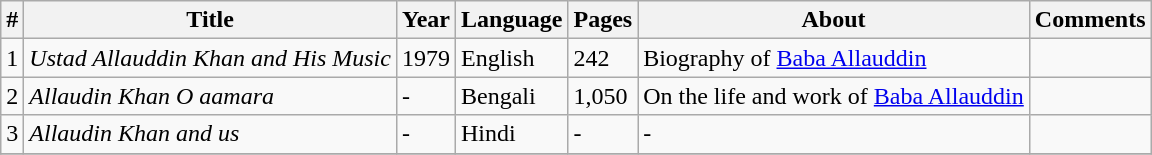<table class="wikitable sortable">
<tr>
<th>#</th>
<th>Title</th>
<th>Year</th>
<th>Language</th>
<th>Pages</th>
<th>About</th>
<th>Comments</th>
</tr>
<tr>
<td>1</td>
<td><em>Ustad Allauddin Khan and His Music</em></td>
<td>1979</td>
<td>English</td>
<td>242</td>
<td>Biography of <a href='#'>Baba Allauddin</a></td>
<td></td>
</tr>
<tr>
<td>2</td>
<td><em>Allaudin Khan O aamara</em></td>
<td>-</td>
<td>Bengali</td>
<td>1,050</td>
<td>On the life and work of <a href='#'>Baba Allauddin</a></td>
<td></td>
</tr>
<tr>
<td>3</td>
<td><em>Allaudin Khan and us</em></td>
<td>-</td>
<td>Hindi</td>
<td>-</td>
<td>-</td>
<td></td>
</tr>
<tr>
</tr>
</table>
